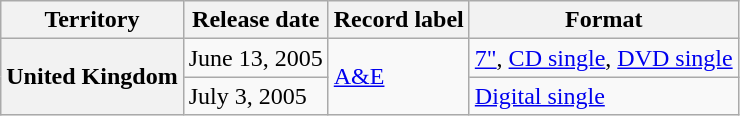<table class="wikitable plainrowheaders">
<tr>
<th scope="col">Territory</th>
<th scope="col">Release date</th>
<th scope="col">Record label</th>
<th scope="col">Format</th>
</tr>
<tr>
<th scope="row" rowspan="2">United Kingdom</th>
<td>June 13, 2005</td>
<td rowspan="2"><a href='#'>A&E</a></td>
<td><a href='#'>7"</a>, <a href='#'>CD single</a>, <a href='#'>DVD single</a></td>
</tr>
<tr>
<td>July 3, 2005</td>
<td><a href='#'>Digital single</a></td>
</tr>
</table>
